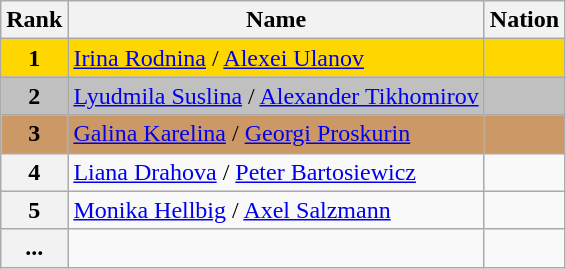<table class="wikitable">
<tr>
<th>Rank</th>
<th>Name</th>
<th>Nation</th>
</tr>
<tr bgcolor="gold">
<td align="center"><strong>1</strong></td>
<td><a href='#'>Irina Rodnina</a> / <a href='#'>Alexei Ulanov</a></td>
<td></td>
</tr>
<tr bgcolor="silver">
<td align="center"><strong>2</strong></td>
<td><a href='#'>Lyudmila Suslina</a> / <a href='#'>Alexander Tikhomirov</a></td>
<td></td>
</tr>
<tr bgcolor="cc9966">
<td align="center"><strong>3</strong></td>
<td><a href='#'>Galina Karelina</a> / <a href='#'>Georgi Proskurin</a></td>
<td></td>
</tr>
<tr>
<th>4</th>
<td><a href='#'>Liana Drahova</a> / <a href='#'>Peter Bartosiewicz</a></td>
<td></td>
</tr>
<tr>
<th>5</th>
<td><a href='#'>Monika Hellbig</a> / <a href='#'>Axel Salzmann</a></td>
<td></td>
</tr>
<tr>
<th>...</th>
<td></td>
<td></td>
</tr>
</table>
